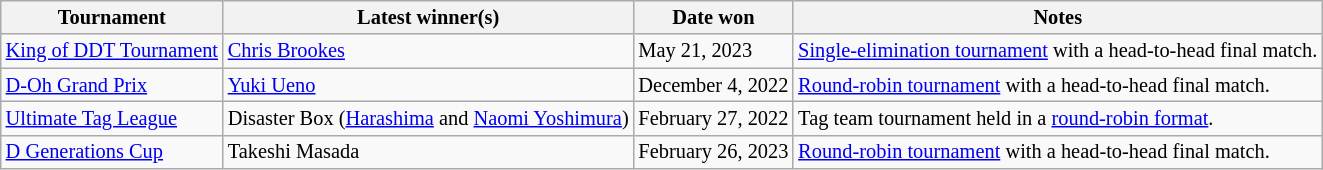<table class="wikitable" style="font-size:85%;">
<tr>
<th>Tournament</th>
<th>Latest winner(s)</th>
<th>Date won</th>
<th>Notes</th>
</tr>
<tr>
<td><a href='#'>King of DDT Tournament</a></td>
<td><a href='#'>Chris Brookes</a></td>
<td>May 21, 2023</td>
<td><a href='#'>Single-elimination tournament</a> with a head-to-head final match.</td>
</tr>
<tr>
<td><a href='#'>D-Oh Grand Prix</a></td>
<td><a href='#'>Yuki Ueno</a></td>
<td>December 4, 2022</td>
<td><a href='#'>Round-robin tournament</a> with a head-to-head final match.</td>
</tr>
<tr>
<td><a href='#'>Ultimate Tag League</a></td>
<td>Disaster Box (<a href='#'>Harashima</a> and <a href='#'>Naomi Yoshimura</a>)</td>
<td>February 27, 2022</td>
<td>Tag team tournament held in a <a href='#'>round-robin format</a>.</td>
</tr>
<tr>
<td><a href='#'>D Generations Cup</a></td>
<td>Takeshi Masada</td>
<td>February 26, 2023</td>
<td><a href='#'>Round-robin tournament</a> with a head-to-head final match.</td>
</tr>
</table>
